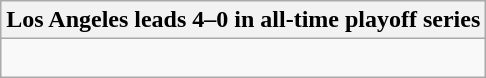<table class="wikitable collapsible collapsed">
<tr>
<th>Los Angeles leads 4–0 in all-time playoff series</th>
</tr>
<tr>
<td><br>


</td>
</tr>
</table>
